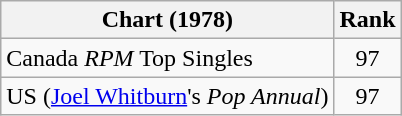<table class="wikitable">
<tr>
<th align="left">Chart (1978)</th>
<th style="text-align:center;">Rank</th>
</tr>
<tr>
<td>Canada <em>RPM</em> Top Singles</td>
<td style="text-align:center;">97</td>
</tr>
<tr>
<td>US (<a href='#'>Joel Whitburn</a>'s <em>Pop Annual</em>)</td>
<td style="text-align:center;">97</td>
</tr>
</table>
